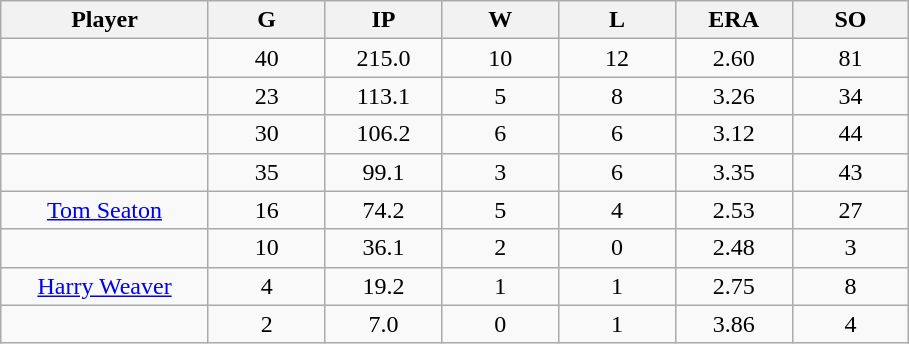<table class="wikitable sortable">
<tr>
<th bgcolor="#DDDDFF" width="16%">Player</th>
<th bgcolor="#DDDDFF" width="9%">G</th>
<th bgcolor="#DDDDFF" width="9%">IP</th>
<th bgcolor="#DDDDFF" width="9%">W</th>
<th bgcolor="#DDDDFF" width="9%">L</th>
<th bgcolor="#DDDDFF" width="9%">ERA</th>
<th bgcolor="#DDDDFF" width="9%">SO</th>
</tr>
<tr align="center">
<td></td>
<td>40</td>
<td>215.0</td>
<td>10</td>
<td>12</td>
<td>2.60</td>
<td>81</td>
</tr>
<tr align="center">
<td></td>
<td>23</td>
<td>113.1</td>
<td>5</td>
<td>8</td>
<td>3.26</td>
<td>34</td>
</tr>
<tr align="center">
<td></td>
<td>30</td>
<td>106.2</td>
<td>6</td>
<td>6</td>
<td>3.12</td>
<td>44</td>
</tr>
<tr align="center">
<td></td>
<td>35</td>
<td>99.1</td>
<td>3</td>
<td>6</td>
<td>3.35</td>
<td>43</td>
</tr>
<tr align="center">
<td><a href='#'>Tom Seaton</a></td>
<td>16</td>
<td>74.2</td>
<td>5</td>
<td>4</td>
<td>2.53</td>
<td>27</td>
</tr>
<tr align="center">
<td></td>
<td>10</td>
<td>36.1</td>
<td>2</td>
<td>0</td>
<td>2.48</td>
<td>3</td>
</tr>
<tr align="center">
<td><a href='#'>Harry Weaver</a></td>
<td>4</td>
<td>19.2</td>
<td>1</td>
<td>1</td>
<td>2.75</td>
<td>8</td>
</tr>
<tr align=center>
<td></td>
<td>2</td>
<td>7.0</td>
<td>0</td>
<td>1</td>
<td>3.86</td>
<td>4</td>
</tr>
</table>
